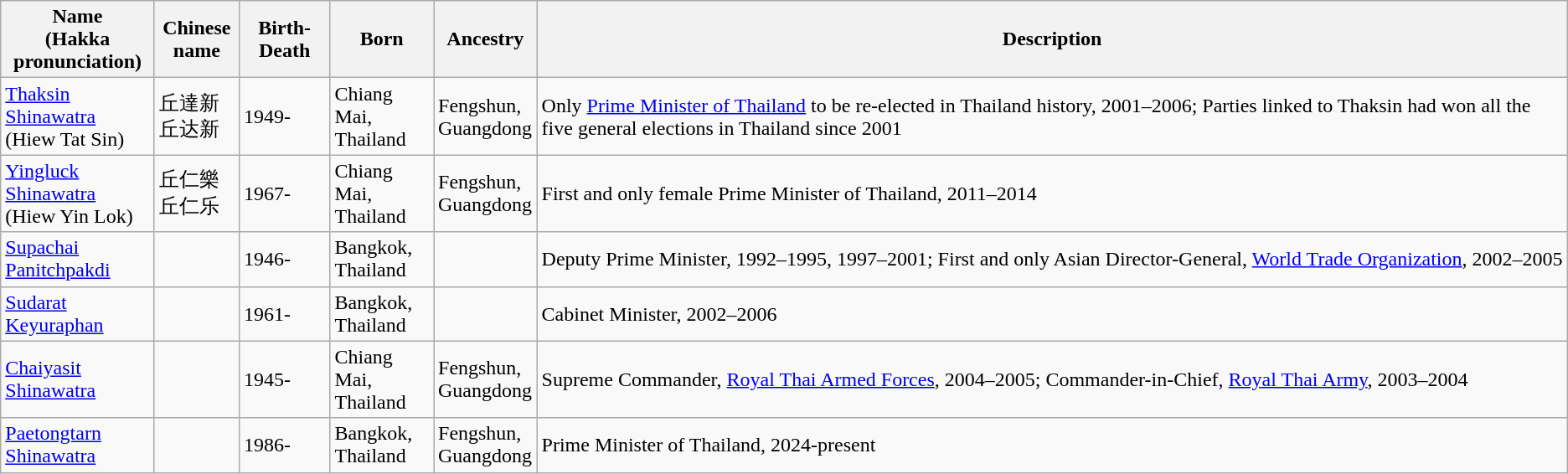<table class="wikitable">
<tr>
<th width="115">Name<br>(Hakka pronunciation)</th>
<th width="60">Chinese name</th>
<th width="65">Birth-Death</th>
<th width="75">Born</th>
<th width="75">Ancestry</th>
<th>Description</th>
</tr>
<tr>
<td><a href='#'>Thaksin Shinawatra</a><br>(Hiew Tat Sin)</td>
<td>丘達新<br>丘达新</td>
<td>1949-</td>
<td>Chiang Mai, Thailand</td>
<td>Fengshun, Guangdong</td>
<td>Only <a href='#'>Prime Minister of Thailand</a> to be re-elected in Thailand history, 2001–2006; Parties linked to Thaksin had won all the five general elections in Thailand since 2001</td>
</tr>
<tr>
<td><a href='#'>Yingluck Shinawatra</a><br>(Hiew Yin Lok)</td>
<td>丘仁樂<br>丘仁乐</td>
<td>1967-</td>
<td>Chiang Mai, Thailand</td>
<td>Fengshun, Guangdong</td>
<td>First and only female Prime Minister of Thailand, 2011–2014</td>
</tr>
<tr>
<td><a href='#'>Supachai Panitchpakdi</a></td>
<td></td>
<td>1946-</td>
<td>Bangkok, Thailand</td>
<td></td>
<td>Deputy Prime Minister, 1992–1995, 1997–2001; First and only Asian Director-General, <a href='#'>World Trade Organization</a>, 2002–2005</td>
</tr>
<tr>
<td><a href='#'>Sudarat Keyuraphan</a></td>
<td></td>
<td>1961-</td>
<td>Bangkok, Thailand</td>
<td></td>
<td>Cabinet Minister, 2002–2006</td>
</tr>
<tr>
<td><a href='#'>Chaiyasit Shinawatra</a></td>
<td></td>
<td>1945-</td>
<td>Chiang Mai, Thailand</td>
<td>Fengshun, Guangdong</td>
<td>Supreme Commander, <a href='#'>Royal Thai Armed Forces</a>, 2004–2005; Commander-in-Chief, <a href='#'>Royal Thai Army</a>, 2003–2004</td>
</tr>
<tr>
<td><a href='#'>Paetongtarn Shinawatra</a></td>
<td></td>
<td>1986-</td>
<td>Bangkok, Thailand</td>
<td>Fengshun, Guangdong</td>
<td>Prime Minister of Thailand, 2024-present</td>
</tr>
</table>
